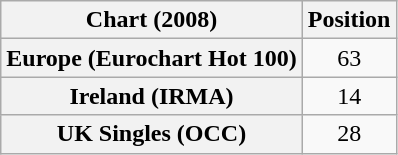<table class="wikitable sortable plainrowheaders" style="text-align:center">
<tr>
<th scope="col">Chart (2008)</th>
<th scope="col">Position</th>
</tr>
<tr>
<th scope="row">Europe (Eurochart Hot 100)</th>
<td>63</td>
</tr>
<tr>
<th scope="row">Ireland (IRMA)</th>
<td>14</td>
</tr>
<tr>
<th scope="row">UK Singles (OCC)</th>
<td>28</td>
</tr>
</table>
